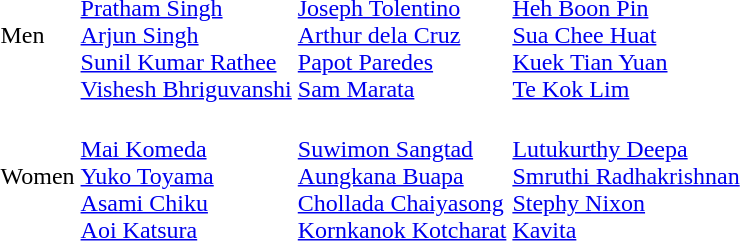<table>
<tr>
<td>Men</td>
<td><br><a href='#'>Pratham Singh</a><br><a href='#'>Arjun Singh</a><br><a href='#'>Sunil Kumar Rathee</a><br><a href='#'>Vishesh Bhriguvanshi</a></td>
<td><br><a href='#'>Joseph Tolentino</a><br><a href='#'>Arthur dela Cruz</a><br><a href='#'>Papot Paredes</a><br><a href='#'>Sam Marata</a></td>
<td><br><a href='#'>Heh Boon Pin</a><br><a href='#'>Sua Chee Huat</a><br><a href='#'>Kuek Tian Yuan</a><br><a href='#'>Te Kok Lim</a></td>
</tr>
<tr>
<td>Women</td>
<td><br><a href='#'>Mai Komeda</a><br><a href='#'>Yuko Toyama</a><br><a href='#'>Asami Chiku</a><br><a href='#'>Aoi Katsura</a></td>
<td><br><a href='#'>Suwimon Sangtad</a><br><a href='#'>Aungkana Buapa</a><br><a href='#'>Chollada Chaiyasong</a><br><a href='#'>Kornkanok Kotcharat</a></td>
<td><br><a href='#'>Lutukurthy Deepa</a><br><a href='#'>Smruthi Radhakrishnan</a><br><a href='#'>Stephy Nixon</a><br><a href='#'>Kavita</a></td>
</tr>
</table>
